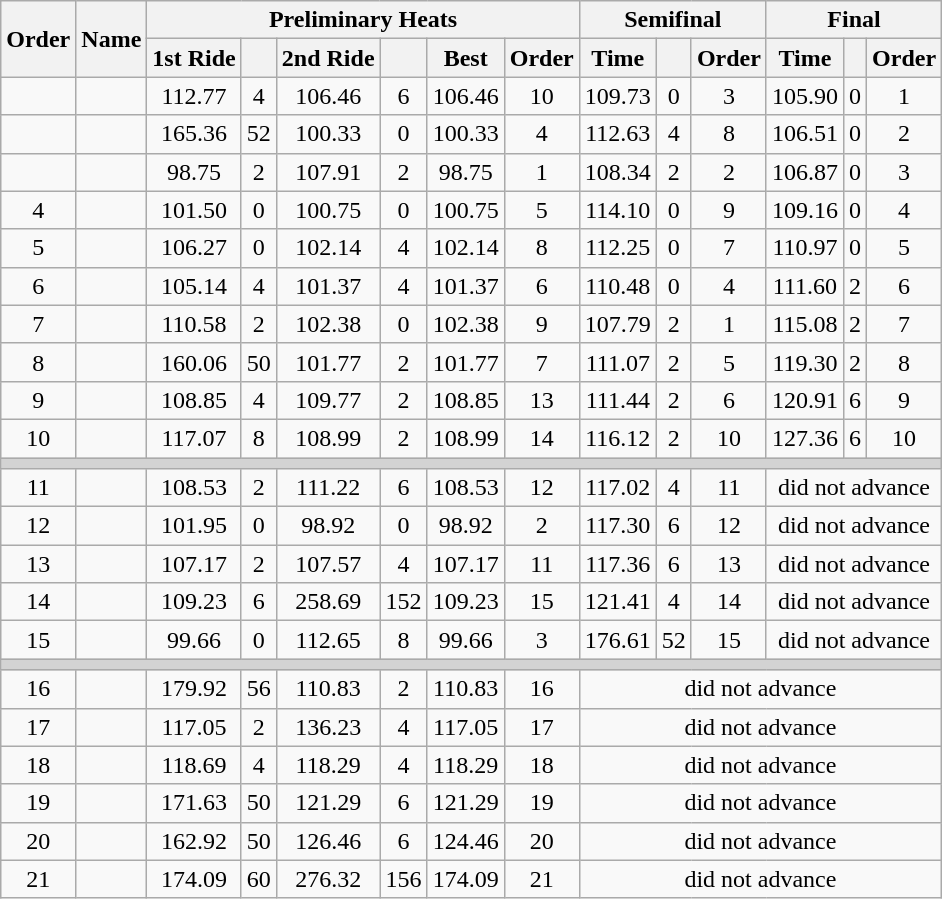<table class="wikitable" style="text-align:center">
<tr>
<th rowspan=2>Order</th>
<th rowspan=2>Name</th>
<th colspan=6>Preliminary Heats</th>
<th colspan=3>Semifinal</th>
<th colspan=3>Final</th>
</tr>
<tr>
<th>1st Ride</th>
<th></th>
<th>2nd Ride</th>
<th></th>
<th>Best</th>
<th>Order</th>
<th>Time</th>
<th></th>
<th>Order</th>
<th>Time</th>
<th></th>
<th>Order</th>
</tr>
<tr>
<td></td>
<td align=left></td>
<td>112.77</td>
<td>4</td>
<td>106.46</td>
<td>6</td>
<td>106.46</td>
<td>10</td>
<td>109.73</td>
<td>0</td>
<td>3</td>
<td>105.90</td>
<td>0</td>
<td>1</td>
</tr>
<tr>
<td></td>
<td align=left></td>
<td>165.36</td>
<td>52</td>
<td>100.33</td>
<td>0</td>
<td>100.33</td>
<td>4</td>
<td>112.63</td>
<td>4</td>
<td>8</td>
<td>106.51</td>
<td>0</td>
<td>2</td>
</tr>
<tr>
<td></td>
<td align=left></td>
<td>98.75</td>
<td>2</td>
<td>107.91</td>
<td>2</td>
<td>98.75</td>
<td>1</td>
<td>108.34</td>
<td>2</td>
<td>2</td>
<td>106.87</td>
<td>0</td>
<td>3</td>
</tr>
<tr>
<td>4</td>
<td align=left></td>
<td>101.50</td>
<td>0</td>
<td>100.75</td>
<td>0</td>
<td>100.75</td>
<td>5</td>
<td>114.10</td>
<td>0</td>
<td>9</td>
<td>109.16</td>
<td>0</td>
<td>4</td>
</tr>
<tr>
<td>5</td>
<td align=left></td>
<td>106.27</td>
<td>0</td>
<td>102.14</td>
<td>4</td>
<td>102.14</td>
<td>8</td>
<td>112.25</td>
<td>0</td>
<td>7</td>
<td>110.97</td>
<td>0</td>
<td>5</td>
</tr>
<tr>
<td>6</td>
<td align=left></td>
<td>105.14</td>
<td>4</td>
<td>101.37</td>
<td>4</td>
<td>101.37</td>
<td>6</td>
<td>110.48</td>
<td>0</td>
<td>4</td>
<td>111.60</td>
<td>2</td>
<td>6</td>
</tr>
<tr>
<td>7</td>
<td align=left></td>
<td>110.58</td>
<td>2</td>
<td>102.38</td>
<td>0</td>
<td>102.38</td>
<td>9</td>
<td>107.79</td>
<td>2</td>
<td>1</td>
<td>115.08</td>
<td>2</td>
<td>7</td>
</tr>
<tr>
<td>8</td>
<td align=left></td>
<td>160.06</td>
<td>50</td>
<td>101.77</td>
<td>2</td>
<td>101.77</td>
<td>7</td>
<td>111.07</td>
<td>2</td>
<td>5</td>
<td>119.30</td>
<td>2</td>
<td>8</td>
</tr>
<tr>
<td>9</td>
<td align=left></td>
<td>108.85</td>
<td>4</td>
<td>109.77</td>
<td>2</td>
<td>108.85</td>
<td>13</td>
<td>111.44</td>
<td>2</td>
<td>6</td>
<td>120.91</td>
<td>6</td>
<td>9</td>
</tr>
<tr>
<td>10</td>
<td align=left></td>
<td>117.07</td>
<td>8</td>
<td>108.99</td>
<td>2</td>
<td>108.99</td>
<td>14</td>
<td>116.12</td>
<td>2</td>
<td>10</td>
<td>127.36</td>
<td>6</td>
<td>10</td>
</tr>
<tr bgcolor=lightgray>
<td colspan=14></td>
</tr>
<tr>
<td>11</td>
<td align=left></td>
<td>108.53</td>
<td>2</td>
<td>111.22</td>
<td>6</td>
<td>108.53</td>
<td>12</td>
<td>117.02</td>
<td>4</td>
<td>11</td>
<td colspan=3>did not advance</td>
</tr>
<tr>
<td>12</td>
<td align=left></td>
<td>101.95</td>
<td>0</td>
<td>98.92</td>
<td>0</td>
<td>98.92</td>
<td>2</td>
<td>117.30</td>
<td>6</td>
<td>12</td>
<td colspan=3>did not advance</td>
</tr>
<tr>
<td>13</td>
<td align=left></td>
<td>107.17</td>
<td>2</td>
<td>107.57</td>
<td>4</td>
<td>107.17</td>
<td>11</td>
<td>117.36</td>
<td>6</td>
<td>13</td>
<td colspan=3>did not advance</td>
</tr>
<tr>
<td>14</td>
<td align=left></td>
<td>109.23</td>
<td>6</td>
<td>258.69</td>
<td>152</td>
<td>109.23</td>
<td>15</td>
<td>121.41</td>
<td>4</td>
<td>14</td>
<td colspan=3>did not advance</td>
</tr>
<tr>
<td>15</td>
<td align=left></td>
<td>99.66</td>
<td>0</td>
<td>112.65</td>
<td>8</td>
<td>99.66</td>
<td>3</td>
<td>176.61</td>
<td>52</td>
<td>15</td>
<td colspan=3>did not advance</td>
</tr>
<tr bgcolor=lightgray>
<td colspan=14></td>
</tr>
<tr>
<td>16</td>
<td align=left></td>
<td>179.92</td>
<td>56</td>
<td>110.83</td>
<td>2</td>
<td>110.83</td>
<td>16</td>
<td colspan=6>did not advance</td>
</tr>
<tr>
<td>17</td>
<td align=left></td>
<td>117.05</td>
<td>2</td>
<td>136.23</td>
<td>4</td>
<td>117.05</td>
<td>17</td>
<td colspan=6>did not advance</td>
</tr>
<tr>
<td>18</td>
<td align=left></td>
<td>118.69</td>
<td>4</td>
<td>118.29</td>
<td>4</td>
<td>118.29</td>
<td>18</td>
<td colspan=6>did not advance</td>
</tr>
<tr>
<td>19</td>
<td align=left></td>
<td>171.63</td>
<td>50</td>
<td>121.29</td>
<td>6</td>
<td>121.29</td>
<td>19</td>
<td colspan=6>did not advance</td>
</tr>
<tr>
<td>20</td>
<td align=left></td>
<td>162.92</td>
<td>50</td>
<td>126.46</td>
<td>6</td>
<td>124.46</td>
<td>20</td>
<td colspan=6>did not advance</td>
</tr>
<tr>
<td>21</td>
<td align=left></td>
<td>174.09</td>
<td>60</td>
<td>276.32</td>
<td>156</td>
<td>174.09</td>
<td>21</td>
<td colspan=6>did not advance</td>
</tr>
</table>
